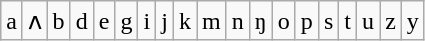<table class="wikitable" style="text-align: center;">
<tr>
<td>a</td>
<td>ʌ</td>
<td>b</td>
<td>d</td>
<td>e</td>
<td>g</td>
<td>i</td>
<td>j</td>
<td>k</td>
<td>m</td>
<td>n</td>
<td>ŋ</td>
<td>o</td>
<td>p</td>
<td>s</td>
<td>t</td>
<td>u</td>
<td>z</td>
<td>y</td>
</tr>
</table>
